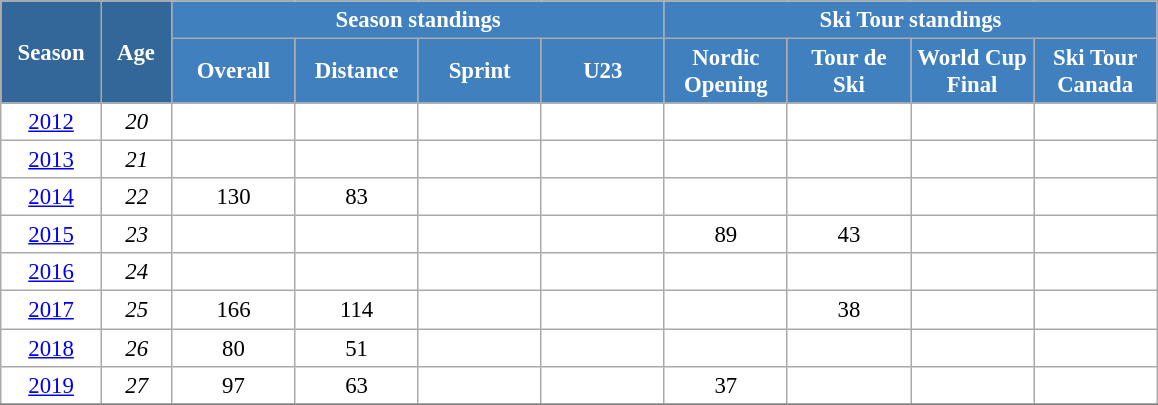<table class="wikitable" style="font-size:95%; text-align:center; border:grey solid 1px; border-collapse:collapse; background:#ffffff;">
<tr>
<th style="background-color:#369; color:white; width:60px;" rowspan="2"> Season </th>
<th style="background-color:#369; color:white; width:40px;" rowspan="2"> Age </th>
<th style="background-color:#4180be; color:white;" colspan="4">Season standings</th>
<th style="background-color:#4180be; color:white;" colspan="4">Ski Tour standings</th>
</tr>
<tr>
<th style="background-color:#4180be; color:white; width:75px;">Overall</th>
<th style="background-color:#4180be; color:white; width:75px;">Distance</th>
<th style="background-color:#4180be; color:white; width:75px;">Sprint</th>
<th style="background-color:#4180be; color:white; width:75px;">U23</th>
<th style="background-color:#4180be; color:white; width:75px;">Nordic<br>Opening</th>
<th style="background-color:#4180be; color:white; width:75px;">Tour de<br>Ski</th>
<th style="background-color:#4180be; color:white; width:75px;">World Cup<br>Final</th>
<th style="background-color:#4180be; color:white; width:75px;">Ski Tour<br>Canada</th>
</tr>
<tr>
<td><a href='#'>2012</a></td>
<td><em>20</em></td>
<td></td>
<td></td>
<td></td>
<td></td>
<td></td>
<td></td>
<td></td>
<td></td>
</tr>
<tr>
<td><a href='#'>2013</a></td>
<td><em>21</em></td>
<td></td>
<td></td>
<td></td>
<td></td>
<td></td>
<td></td>
<td></td>
<td></td>
</tr>
<tr>
<td><a href='#'>2014</a></td>
<td><em>22</em></td>
<td>130</td>
<td>83</td>
<td></td>
<td></td>
<td></td>
<td></td>
<td></td>
<td></td>
</tr>
<tr>
<td><a href='#'>2015</a></td>
<td><em>23</em></td>
<td></td>
<td></td>
<td></td>
<td></td>
<td>89</td>
<td>43</td>
<td></td>
<td></td>
</tr>
<tr>
<td><a href='#'>2016</a></td>
<td><em>24</em></td>
<td></td>
<td></td>
<td></td>
<td></td>
<td></td>
<td></td>
<td></td>
<td></td>
</tr>
<tr>
<td><a href='#'>2017</a></td>
<td><em>25</em></td>
<td>166</td>
<td>114</td>
<td></td>
<td></td>
<td></td>
<td>38</td>
<td></td>
<td></td>
</tr>
<tr>
<td><a href='#'>2018</a></td>
<td><em>26</em></td>
<td>80</td>
<td>51</td>
<td></td>
<td></td>
<td></td>
<td></td>
<td></td>
<td></td>
</tr>
<tr>
<td><a href='#'>2019</a></td>
<td><em>27</em></td>
<td>97</td>
<td>63</td>
<td></td>
<td></td>
<td>37</td>
<td></td>
<td></td>
<td></td>
</tr>
<tr>
</tr>
</table>
